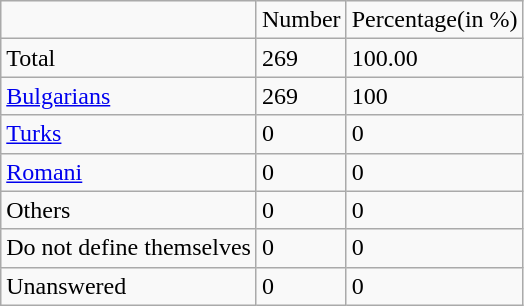<table class="wikitable">
<tr>
<td></td>
<td>Number</td>
<td>Percentage(in %)</td>
</tr>
<tr>
<td>Total</td>
<td>269</td>
<td>100.00</td>
</tr>
<tr>
<td><a href='#'>Bulgarians</a></td>
<td>269</td>
<td>100</td>
</tr>
<tr>
<td><a href='#'>Turks</a></td>
<td>0</td>
<td>0</td>
</tr>
<tr>
<td><a href='#'>Romani</a></td>
<td>0</td>
<td>0</td>
</tr>
<tr>
<td>Others</td>
<td>0</td>
<td>0</td>
</tr>
<tr>
<td>Do not define themselves</td>
<td>0</td>
<td>0</td>
</tr>
<tr>
<td>Unanswered</td>
<td>0</td>
<td>0</td>
</tr>
</table>
